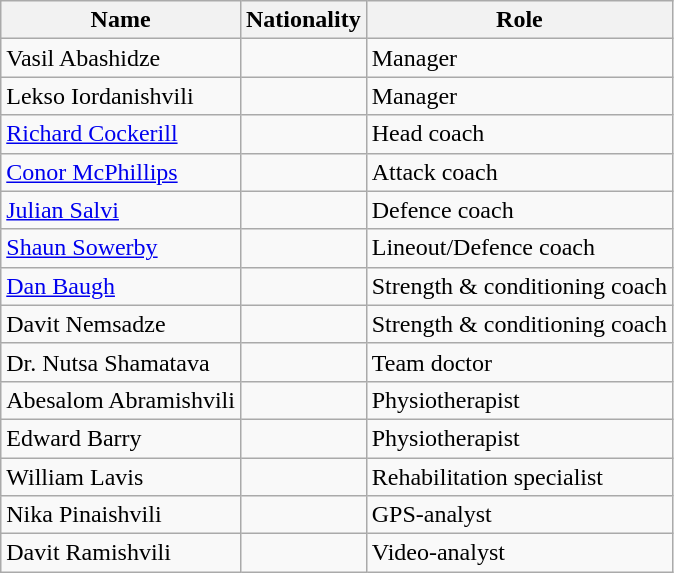<table class="wikitable">
<tr>
<th>Name</th>
<th>Nationality</th>
<th>Role</th>
</tr>
<tr>
<td>Vasil Abashidze</td>
<td></td>
<td>Manager</td>
</tr>
<tr>
<td>Lekso Iordanishvili</td>
<td></td>
<td>Manager</td>
</tr>
<tr>
<td><a href='#'>Richard Cockerill</a></td>
<td></td>
<td>Head coach</td>
</tr>
<tr>
<td><a href='#'>Conor McPhillips</a></td>
<td></td>
<td>Attack coach</td>
</tr>
<tr>
<td><a href='#'>Julian Salvi</a></td>
<td></td>
<td>Defence coach</td>
</tr>
<tr>
<td><a href='#'>Shaun Sowerby</a></td>
<td></td>
<td>Lineout/Defence coach</td>
</tr>
<tr>
<td><a href='#'>Dan Baugh</a></td>
<td></td>
<td>Strength & conditioning coach</td>
</tr>
<tr>
<td>Davit Nemsadze</td>
<td></td>
<td>Strength & conditioning coach</td>
</tr>
<tr>
<td>Dr. Nutsa Shamatava</td>
<td></td>
<td>Team doctor</td>
</tr>
<tr>
<td>Abesalom Abramishvili</td>
<td></td>
<td>Physiotherapist</td>
</tr>
<tr>
<td>Edward Barry</td>
<td></td>
<td>Physiotherapist</td>
</tr>
<tr>
<td>William Lavis</td>
<td></td>
<td>Rehabilitation specialist</td>
</tr>
<tr>
<td>Nika Pinaishvili</td>
<td></td>
<td>GPS-analyst</td>
</tr>
<tr>
<td>Davit Ramishvili</td>
<td></td>
<td>Video-analyst</td>
</tr>
</table>
